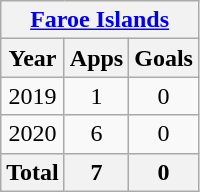<table class="wikitable" style="text-align:center">
<tr>
<th colspan=3><a href='#'>Faroe Islands</a></th>
</tr>
<tr>
<th>Year</th>
<th>Apps</th>
<th>Goals</th>
</tr>
<tr>
<td>2019</td>
<td>1</td>
<td>0</td>
</tr>
<tr>
<td>2020</td>
<td>6</td>
<td>0</td>
</tr>
<tr>
<th>Total</th>
<th>7</th>
<th>0</th>
</tr>
</table>
